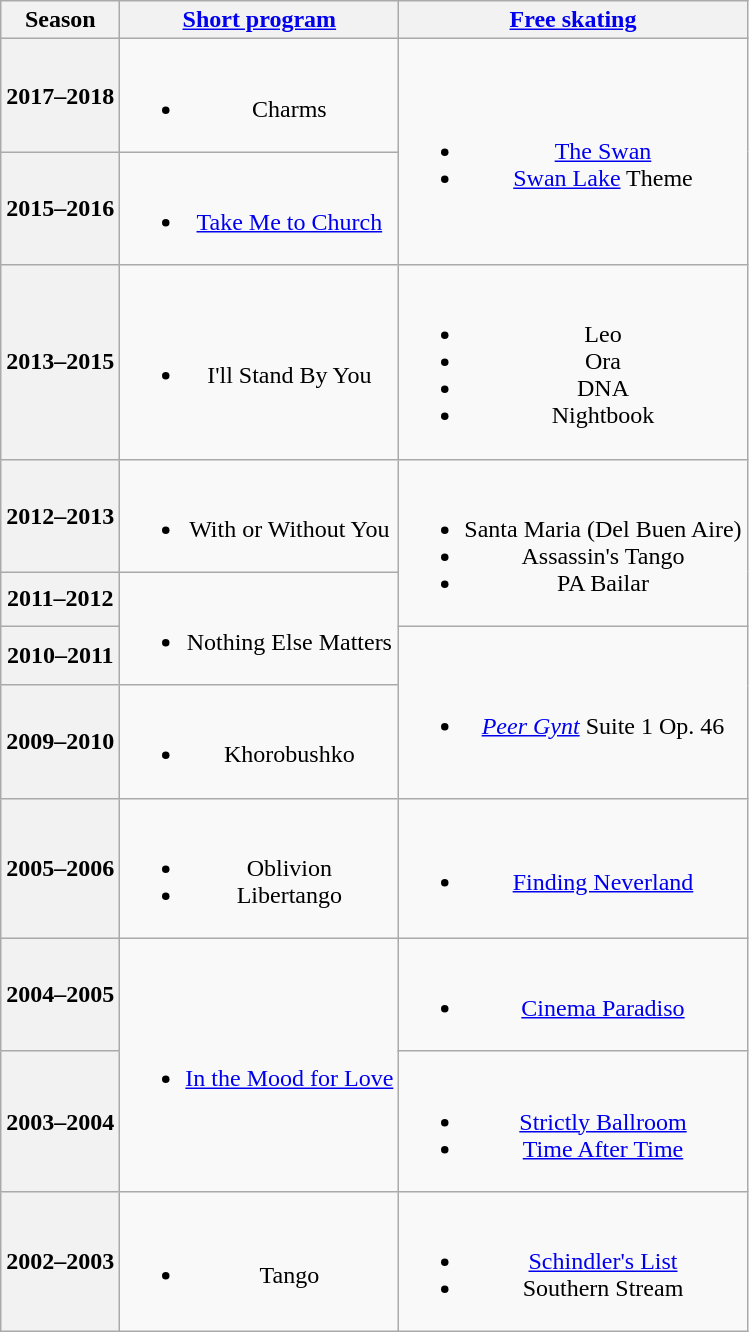<table class="wikitable" style="text-align:center">
<tr>
<th>Season</th>
<th><a href='#'>Short program</a></th>
<th><a href='#'>Free skating</a></th>
</tr>
<tr>
<th>2017–2018 <br></th>
<td><br><ul><li>Charms <br></li></ul></td>
<td rowspan=2><br><ul><li><a href='#'>The Swan</a> <br></li><li><a href='#'>Swan Lake</a> Theme <br></li></ul></td>
</tr>
<tr>
<th>2015–2016 <br></th>
<td><br><ul><li><a href='#'>Take Me to Church</a> <br></li></ul></td>
</tr>
<tr>
<th>2013–2015 <br></th>
<td><br><ul><li>I'll Stand By You <br></li></ul></td>
<td><br><ul><li>Leo <br></li><li>Ora <br></li><li>DNA <br></li><li>Nightbook <br></li></ul></td>
</tr>
<tr>
<th>2012–2013 <br></th>
<td><br><ul><li>With or Without You <br></li></ul></td>
<td rowspan=2><br><ul><li>Santa Maria (Del Buen Aire) <br></li><li>Assassin's Tango <br></li><li>PA Bailar <br></li></ul></td>
</tr>
<tr>
<th>2011–2012 <br></th>
<td rowspan=2><br><ul><li>Nothing Else Matters <br></li></ul></td>
</tr>
<tr>
<th>2010–2011 <br></th>
<td rowspan=2><br><ul><li><em><a href='#'>Peer Gynt</a></em> Suite 1 Op. 46 <br></li></ul></td>
</tr>
<tr>
<th>2009–2010 <br></th>
<td><br><ul><li>Khorobushko <br></li></ul></td>
</tr>
<tr>
<th>2005–2006 <br></th>
<td><br><ul><li>Oblivion <br></li><li>Libertango <br></li></ul></td>
<td><br><ul><li><a href='#'>Finding Neverland</a> <br></li></ul></td>
</tr>
<tr>
<th>2004–2005 <br></th>
<td rowspan=2><br><ul><li><a href='#'>In the Mood for Love</a> <br></li></ul></td>
<td><br><ul><li><a href='#'>Cinema Paradiso</a> <br></li></ul></td>
</tr>
<tr>
<th>2003–2004 <br></th>
<td><br><ul><li><a href='#'>Strictly Ballroom</a> <br></li><li><a href='#'>Time After Time</a> <br></li></ul></td>
</tr>
<tr>
<th>2002–2003 <br></th>
<td><br><ul><li>Tango <br></li></ul></td>
<td><br><ul><li><a href='#'>Schindler's List</a> <br></li><li>Southern Stream</li></ul></td>
</tr>
</table>
